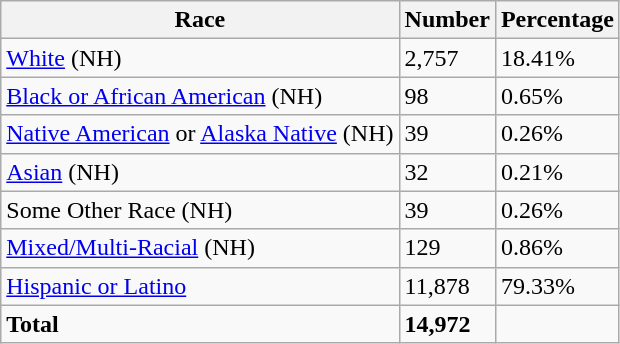<table class="wikitable">
<tr>
<th>Race</th>
<th>Number</th>
<th>Percentage</th>
</tr>
<tr>
<td><a href='#'>White</a> (NH)</td>
<td>2,757</td>
<td>18.41%</td>
</tr>
<tr>
<td><a href='#'>Black or African American</a> (NH)</td>
<td>98</td>
<td>0.65%</td>
</tr>
<tr>
<td><a href='#'>Native American</a> or <a href='#'>Alaska Native</a> (NH)</td>
<td>39</td>
<td>0.26%</td>
</tr>
<tr>
<td><a href='#'>Asian</a> (NH)</td>
<td>32</td>
<td>0.21%</td>
</tr>
<tr>
<td>Some Other Race (NH)</td>
<td>39</td>
<td>0.26%</td>
</tr>
<tr>
<td><a href='#'>Mixed/Multi-Racial</a> (NH)</td>
<td>129</td>
<td>0.86%</td>
</tr>
<tr>
<td><a href='#'>Hispanic or Latino</a></td>
<td>11,878</td>
<td>79.33%</td>
</tr>
<tr>
<td><strong>Total</strong></td>
<td><strong>14,972</strong></td>
<td></td>
</tr>
</table>
